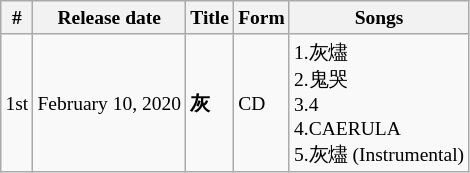<table class="wikitable" style="font-size:small;">
<tr>
<th>#</th>
<th>Release date</th>
<th>Title</th>
<th>Form</th>
<th>Songs</th>
</tr>
<tr>
<td>1st</td>
<td>February 10, 2020</td>
<td><strong>灰</strong></td>
<td>CD</td>
<td>1.灰燼<br>2.鬼哭<br>3.4<br>4.CAERULA<br>5.灰燼 (Instrumental)</td>
</tr>
</table>
